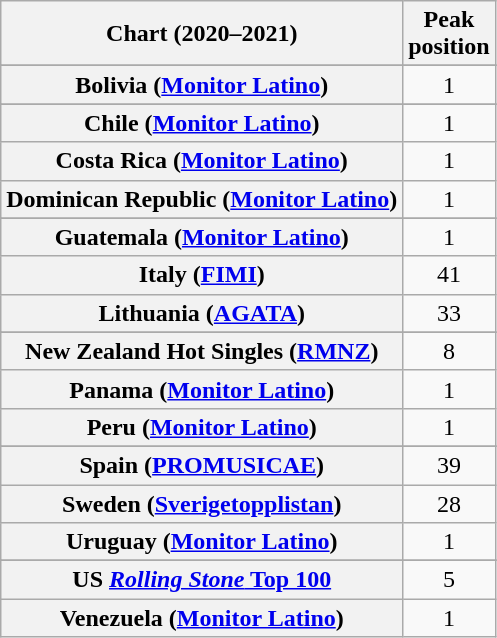<table class="wikitable sortable plainrowheaders" style="text-align:center">
<tr>
<th scope="col">Chart (2020–2021)</th>
<th scope="col">Peak<br>position</th>
</tr>
<tr>
</tr>
<tr>
</tr>
<tr>
</tr>
<tr>
<th scope="row">Bolivia (<a href='#'>Monitor Latino</a>)</th>
<td>1</td>
</tr>
<tr>
</tr>
<tr>
</tr>
<tr>
</tr>
<tr>
<th scope="row">Chile (<a href='#'>Monitor Latino</a>)</th>
<td>1</td>
</tr>
<tr>
<th scope="row">Costa Rica (<a href='#'>Monitor Latino</a>)</th>
<td>1</td>
</tr>
<tr>
<th scope="row">Dominican Republic (<a href='#'>Monitor Latino</a>)</th>
<td>1</td>
</tr>
<tr>
</tr>
<tr>
<th scope="row">Guatemala (<a href='#'>Monitor Latino</a>)</th>
<td>1</td>
</tr>
<tr>
<th scope="row">Italy (<a href='#'>FIMI</a>)</th>
<td>41</td>
</tr>
<tr>
<th scope="row">Lithuania (<a href='#'>AGATA</a>)</th>
<td>33</td>
</tr>
<tr>
</tr>
<tr>
</tr>
<tr>
<th scope="row">New Zealand Hot Singles (<a href='#'>RMNZ</a>)</th>
<td>8</td>
</tr>
<tr>
<th scope="row">Panama (<a href='#'>Monitor Latino</a>)</th>
<td>1</td>
</tr>
<tr>
<th scope="row">Peru (<a href='#'>Monitor Latino</a>)</th>
<td>1</td>
</tr>
<tr>
</tr>
<tr>
<th scope="row">Spain (<a href='#'>PROMUSICAE</a>)</th>
<td>39</td>
</tr>
<tr>
<th scope="row">Sweden (<a href='#'>Sverigetopplistan</a>)</th>
<td>28</td>
</tr>
<tr>
<th scope="row">Uruguay (<a href='#'>Monitor Latino</a>)</th>
<td>1</td>
</tr>
<tr>
</tr>
<tr>
</tr>
<tr>
</tr>
<tr>
<th scope="row">US <a href='#'><em>Rolling Stone</em> Top 100</a></th>
<td>5</td>
</tr>
<tr>
<th scope="row">Venezuela (<a href='#'>Monitor Latino</a>)</th>
<td>1</td>
</tr>
</table>
